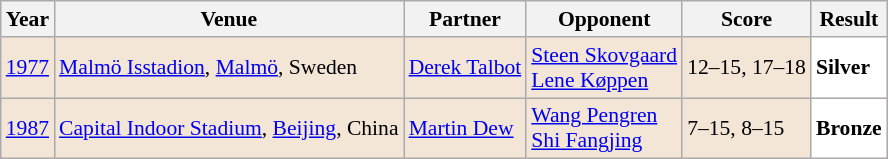<table class="sortable wikitable" style="font-size: 90%;">
<tr>
<th>Year</th>
<th>Venue</th>
<th>Partner</th>
<th>Opponent</th>
<th>Score</th>
<th>Result</th>
</tr>
<tr style="background:#F3E6D7">
<td align="center"><a href='#'>1977</a></td>
<td align="left"><a href='#'>Malmö Isstadion</a>, <a href='#'>Malmö</a>, Sweden</td>
<td align="left"> <a href='#'>Derek Talbot</a></td>
<td align="left"> <a href='#'>Steen Skovgaard</a><br> <a href='#'>Lene Køppen</a></td>
<td align="left">12–15, 17–18</td>
<td style="text-align:left; background:white"> <strong>Silver</strong></td>
</tr>
<tr style="background:#F3E6D7">
<td align="center"><a href='#'>1987</a></td>
<td align="left"><a href='#'>Capital Indoor Stadium</a>, <a href='#'>Beijing</a>, China</td>
<td align="left"> <a href='#'>Martin Dew</a></td>
<td align="left"> <a href='#'>Wang Pengren</a><br> <a href='#'>Shi Fangjing</a></td>
<td align="left">7–15, 8–15</td>
<td style="text-align:left; background:white"> <strong>Bronze</strong></td>
</tr>
</table>
